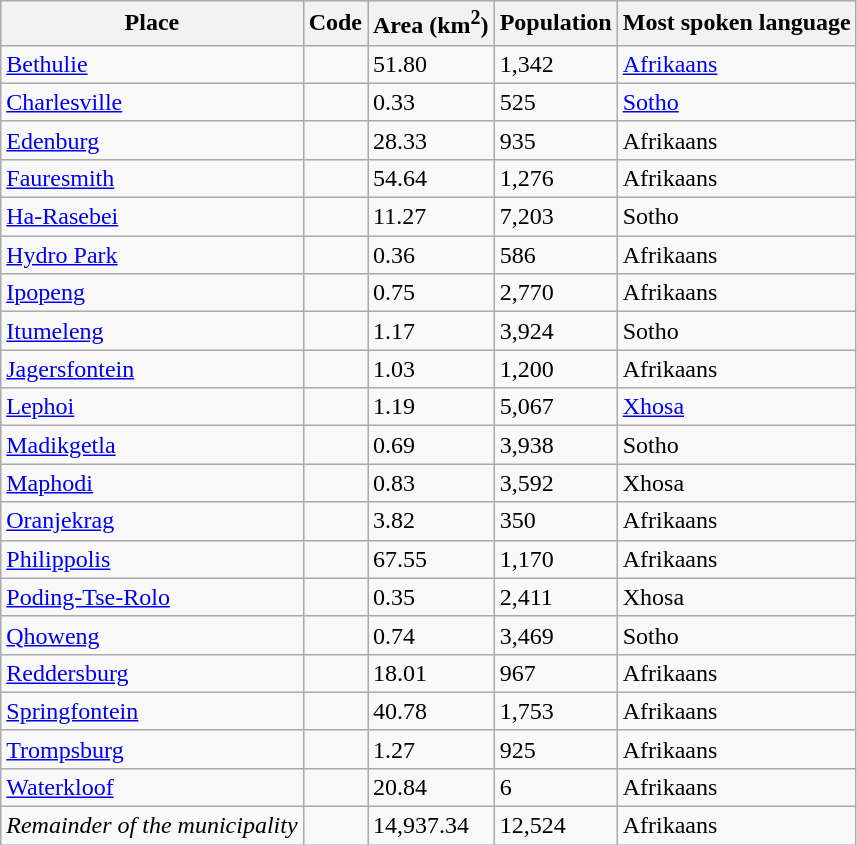<table class="wikitable sortable">
<tr>
<th>Place</th>
<th>Code</th>
<th>Area (km<sup>2</sup>)</th>
<th>Population</th>
<th>Most spoken language</th>
</tr>
<tr>
<td><a href='#'>Bethulie</a></td>
<td></td>
<td>51.80</td>
<td>1,342</td>
<td><a href='#'>Afrikaans</a></td>
</tr>
<tr>
<td><a href='#'>Charlesville</a></td>
<td></td>
<td>0.33</td>
<td>525</td>
<td><a href='#'>Sotho</a></td>
</tr>
<tr>
<td><a href='#'>Edenburg</a></td>
<td></td>
<td>28.33</td>
<td>935</td>
<td>Afrikaans</td>
</tr>
<tr>
<td><a href='#'>Fauresmith</a></td>
<td></td>
<td>54.64</td>
<td>1,276</td>
<td>Afrikaans</td>
</tr>
<tr>
<td><a href='#'>Ha-Rasebei</a></td>
<td></td>
<td>11.27</td>
<td>7,203</td>
<td>Sotho</td>
</tr>
<tr>
<td><a href='#'>Hydro Park</a></td>
<td></td>
<td>0.36</td>
<td>586</td>
<td>Afrikaans</td>
</tr>
<tr>
<td><a href='#'>Ipopeng</a></td>
<td></td>
<td>0.75</td>
<td>2,770</td>
<td>Afrikaans</td>
</tr>
<tr>
<td><a href='#'>Itumeleng</a></td>
<td></td>
<td>1.17</td>
<td>3,924</td>
<td>Sotho</td>
</tr>
<tr>
<td><a href='#'>Jagersfontein</a></td>
<td></td>
<td>1.03</td>
<td>1,200</td>
<td>Afrikaans</td>
</tr>
<tr>
<td><a href='#'>Lephoi</a></td>
<td></td>
<td>1.19</td>
<td>5,067</td>
<td><a href='#'>Xhosa</a></td>
</tr>
<tr>
<td><a href='#'>Madikgetla</a></td>
<td></td>
<td>0.69</td>
<td>3,938</td>
<td>Sotho</td>
</tr>
<tr>
<td><a href='#'>Maphodi</a></td>
<td></td>
<td>0.83</td>
<td>3,592</td>
<td>Xhosa</td>
</tr>
<tr>
<td><a href='#'>Oranjekrag</a></td>
<td></td>
<td>3.82</td>
<td>350</td>
<td>Afrikaans</td>
</tr>
<tr>
<td><a href='#'>Philippolis</a></td>
<td></td>
<td>67.55</td>
<td>1,170</td>
<td>Afrikaans</td>
</tr>
<tr>
<td><a href='#'>Poding-Tse-Rolo</a></td>
<td></td>
<td>0.35</td>
<td>2,411</td>
<td>Xhosa</td>
</tr>
<tr>
<td><a href='#'>Qhoweng</a></td>
<td></td>
<td>0.74</td>
<td>3,469</td>
<td>Sotho</td>
</tr>
<tr>
<td><a href='#'>Reddersburg</a></td>
<td></td>
<td>18.01</td>
<td>967</td>
<td>Afrikaans</td>
</tr>
<tr>
<td><a href='#'>Springfontein</a></td>
<td></td>
<td>40.78</td>
<td>1,753</td>
<td>Afrikaans</td>
</tr>
<tr>
<td><a href='#'>Trompsburg</a></td>
<td></td>
<td>1.27</td>
<td>925</td>
<td>Afrikaans</td>
</tr>
<tr>
<td><a href='#'>Waterkloof</a></td>
<td></td>
<td>20.84</td>
<td>6</td>
<td>Afrikaans</td>
</tr>
<tr>
<td><em>Remainder of the municipality</em></td>
<td></td>
<td>14,937.34</td>
<td>12,524</td>
<td>Afrikaans</td>
</tr>
</table>
